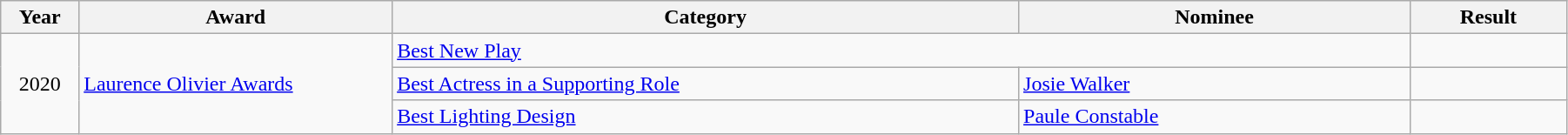<table class="wikitable" style="width: 95%;">
<tr>
<th style="width: 5%;">Year</th>
<th style="width: 20%;">Award</th>
<th style="width: 40%;">Category</th>
<th style="width: 25%;">Nominee</th>
<th style="width: 10%;">Result</th>
</tr>
<tr>
<td rowspan="3" style="text-align: center;">2020</td>
<td rowspan="3"><a href='#'>Laurence Olivier Awards</a></td>
<td colspan="2"><a href='#'>Best New Play</a></td>
<td></td>
</tr>
<tr>
<td><a href='#'>Best Actress in a Supporting Role</a></td>
<td><a href='#'>Josie Walker</a></td>
<td></td>
</tr>
<tr>
<td><a href='#'>Best Lighting Design</a></td>
<td><a href='#'>Paule Constable</a></td>
<td></td>
</tr>
</table>
